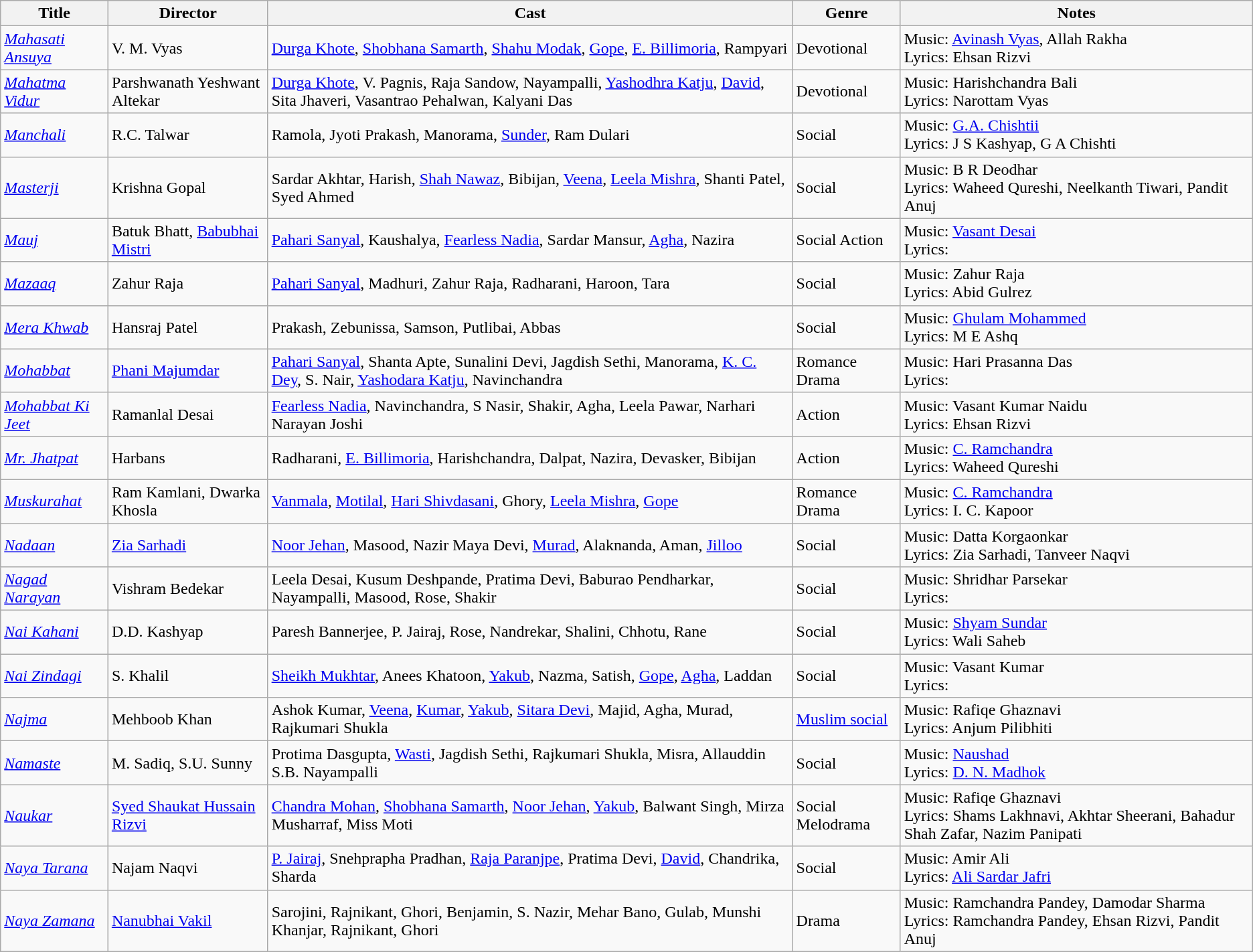<table class="wikitable">
<tr>
<th>Title</th>
<th>Director</th>
<th>Cast</th>
<th>Genre</th>
<th>Notes</th>
</tr>
<tr>
<td><em><a href='#'>Mahasati Ansuya</a></em></td>
<td>V. M. Vyas</td>
<td><a href='#'>Durga Khote</a>, <a href='#'>Shobhana Samarth</a>, <a href='#'>Shahu Modak</a>, <a href='#'>Gope</a>, <a href='#'>E. Billimoria</a>, Rampyari</td>
<td>Devotional</td>
<td>Music: <a href='#'>Avinash Vyas</a>, Allah Rakha<br>Lyrics: Ehsan Rizvi</td>
</tr>
<tr>
<td><em><a href='#'>Mahatma Vidur</a></em></td>
<td>Parshwanath Yeshwant Altekar</td>
<td><a href='#'>Durga Khote</a>, V. Pagnis,  Raja Sandow, Nayampalli, <a href='#'>Yashodhra Katju</a>, <a href='#'>David</a>, Sita Jhaveri, Vasantrao Pehalwan, Kalyani Das</td>
<td>Devotional</td>
<td>Music: Harishchandra Bali<br>Lyrics: Narottam Vyas</td>
</tr>
<tr>
<td><em><a href='#'>Manchali</a></em></td>
<td>R.C. Talwar</td>
<td>Ramola, Jyoti Prakash, Manorama, <a href='#'>Sunder</a>, Ram Dulari</td>
<td>Social</td>
<td>Music: <a href='#'>G.A. Chishtii</a><br>Lyrics: J S Kashyap, G A Chishti</td>
</tr>
<tr>
<td><em><a href='#'>Masterji</a></em></td>
<td>Krishna Gopal</td>
<td>Sardar Akhtar, Harish, <a href='#'>Shah Nawaz</a>, Bibijan, <a href='#'>Veena</a>, <a href='#'>Leela Mishra</a>, Shanti Patel, Syed Ahmed</td>
<td>Social</td>
<td>Music: B R Deodhar<br>Lyrics: Waheed Qureshi, Neelkanth Tiwari, Pandit Anuj</td>
</tr>
<tr>
<td><em><a href='#'>Mauj</a></em></td>
<td>Batuk Bhatt, <a href='#'>Babubhai Mistri</a></td>
<td><a href='#'>Pahari Sanyal</a>, Kaushalya, <a href='#'>Fearless Nadia</a>, Sardar Mansur, <a href='#'>Agha</a>, Nazira</td>
<td>Social Action</td>
<td>Music: <a href='#'>Vasant Desai</a><br>Lyrics:</td>
</tr>
<tr>
<td><em><a href='#'>Mazaaq</a></em></td>
<td>Zahur Raja</td>
<td><a href='#'>Pahari Sanyal</a>, Madhuri, Zahur Raja, Radharani, Haroon, Tara</td>
<td>Social</td>
<td>Music: Zahur Raja<br>Lyrics: Abid Gulrez</td>
</tr>
<tr>
<td><em><a href='#'>Mera Khwab</a></em></td>
<td>Hansraj Patel</td>
<td>Prakash, Zebunissa, Samson, Putlibai, Abbas</td>
<td>Social</td>
<td>Music: <a href='#'>Ghulam Mohammed</a><br>Lyrics: M E Ashq</td>
</tr>
<tr>
<td><em><a href='#'>Mohabbat</a></em></td>
<td><a href='#'>Phani Majumdar</a></td>
<td><a href='#'>Pahari Sanyal</a>, Shanta Apte, Sunalini Devi, Jagdish Sethi, Manorama, <a href='#'>K. C. Dey</a>, S. Nair, <a href='#'>Yashodara Katju</a>, Navinchandra</td>
<td>Romance Drama</td>
<td>Music: Hari Prasanna Das <br>Lyrics:</td>
</tr>
<tr>
<td><em><a href='#'>Mohabbat Ki Jeet</a></em></td>
<td>Ramanlal Desai</td>
<td><a href='#'>Fearless Nadia</a>, Navinchandra,  S Nasir, Shakir, Agha, Leela Pawar, Narhari Narayan Joshi</td>
<td>Action</td>
<td>Music: Vasant Kumar Naidu <br>Lyrics: Ehsan Rizvi</td>
</tr>
<tr>
<td><em><a href='#'>Mr. Jhatpat</a></em></td>
<td>Harbans</td>
<td>Radharani, <a href='#'>E. Billimoria</a>, Harishchandra, Dalpat, Nazira, Devasker, Bibijan</td>
<td>Action</td>
<td>Music: <a href='#'>C. Ramchandra</a><br>Lyrics:  Waheed Qureshi</td>
</tr>
<tr>
<td><em><a href='#'>Muskurahat</a></em></td>
<td>Ram Kamlani, Dwarka Khosla</td>
<td><a href='#'>Vanmala</a>, <a href='#'>Motilal</a>, <a href='#'>Hari Shivdasani</a>, Ghory, <a href='#'>Leela Mishra</a>, <a href='#'>Gope</a></td>
<td>Romance Drama</td>
<td>Music: <a href='#'>C. Ramchandra</a><br>Lyrics: I. C. Kapoor</td>
</tr>
<tr>
<td><em><a href='#'>Nadaan</a></em></td>
<td><a href='#'>Zia Sarhadi</a></td>
<td><a href='#'>Noor Jehan</a>, Masood, Nazir Maya Devi, <a href='#'>Murad</a>, Alaknanda, Aman, <a href='#'>Jilloo</a></td>
<td>Social</td>
<td>Music: Datta Korgaonkar <br>Lyrics: Zia Sarhadi, Tanveer Naqvi</td>
</tr>
<tr>
<td><em><a href='#'>Nagad Narayan</a></em></td>
<td>Vishram Bedekar</td>
<td>Leela Desai, Kusum Deshpande, Pratima Devi, Baburao Pendharkar, Nayampalli, Masood, Rose, Shakir</td>
<td>Social</td>
<td>Music: Shridhar Parsekar<br>Lyrics:</td>
</tr>
<tr>
<td><em><a href='#'>Nai Kahani</a></em></td>
<td>D.D. Kashyap</td>
<td>Paresh Bannerjee, P. Jairaj, Rose, Nandrekar, Shalini, Chhotu, Rane</td>
<td>Social</td>
<td>Music: <a href='#'>Shyam Sundar</a><br>Lyrics:  Wali Saheb</td>
</tr>
<tr>
<td><em><a href='#'>Nai Zindagi</a></em></td>
<td>S. Khalil</td>
<td><a href='#'>Sheikh Mukhtar</a>, Anees Khatoon, <a href='#'>Yakub</a>, Nazma, Satish, <a href='#'>Gope</a>, <a href='#'>Agha</a>, Laddan</td>
<td>Social</td>
<td>Music: Vasant Kumar<br>Lyrics:</td>
</tr>
<tr>
<td><em><a href='#'>Najma</a></em></td>
<td>Mehboob Khan</td>
<td>Ashok Kumar, <a href='#'>Veena</a>, <a href='#'>Kumar</a>, <a href='#'>Yakub</a>, <a href='#'>Sitara Devi</a>, Majid, Agha, Murad, Rajkumari Shukla</td>
<td><a href='#'>Muslim social</a></td>
<td>Music: Rafiqe Ghaznavi<br>Lyrics: Anjum Pilibhiti</td>
</tr>
<tr>
<td><em><a href='#'>Namaste</a></em></td>
<td>M. Sadiq, S.U. Sunny</td>
<td>Protima Dasgupta, <a href='#'>Wasti</a>, Jagdish Sethi, Rajkumari Shukla, Misra, Allauddin S.B. Nayampalli</td>
<td>Social</td>
<td>Music: <a href='#'>Naushad</a><br>Lyrics:  <a href='#'>D. N. Madhok</a></td>
</tr>
<tr>
<td><em><a href='#'>Naukar</a></em></td>
<td><a href='#'>Syed Shaukat Hussain Rizvi</a></td>
<td><a href='#'>Chandra Mohan</a>, <a href='#'>Shobhana Samarth</a>, <a href='#'>Noor Jehan</a>, <a href='#'>Yakub</a>, Balwant Singh, Mirza Musharraf, Miss Moti</td>
<td>Social Melodrama</td>
<td>Music: Rafiqe Ghaznavi<br>Lyrics: Shams Lakhnavi, Akhtar Sheerani, Bahadur Shah Zafar, Nazim Panipati</td>
</tr>
<tr>
<td><em><a href='#'>Naya Tarana</a></em></td>
<td>Najam Naqvi</td>
<td><a href='#'>P. Jairaj</a>, Snehprapha Pradhan, <a href='#'>Raja Paranjpe</a>, Pratima Devi, <a href='#'>David</a>, Chandrika, Sharda</td>
<td>Social</td>
<td>Music: Amir Ali<br>Lyrics: <a href='#'>Ali Sardar Jafri</a></td>
</tr>
<tr>
<td><em><a href='#'>Naya Zamana</a></em></td>
<td><a href='#'>Nanubhai Vakil</a></td>
<td>Sarojini, Rajnikant, Ghori, Benjamin, S. Nazir, Mehar Bano, Gulab, Munshi Khanjar, Rajnikant, Ghori</td>
<td>Drama</td>
<td>Music: Ramchandra Pandey, Damodar Sharma<br>Lyrics:  Ramchandra Pandey, Ehsan Rizvi, Pandit Anuj</td>
</tr>
</table>
